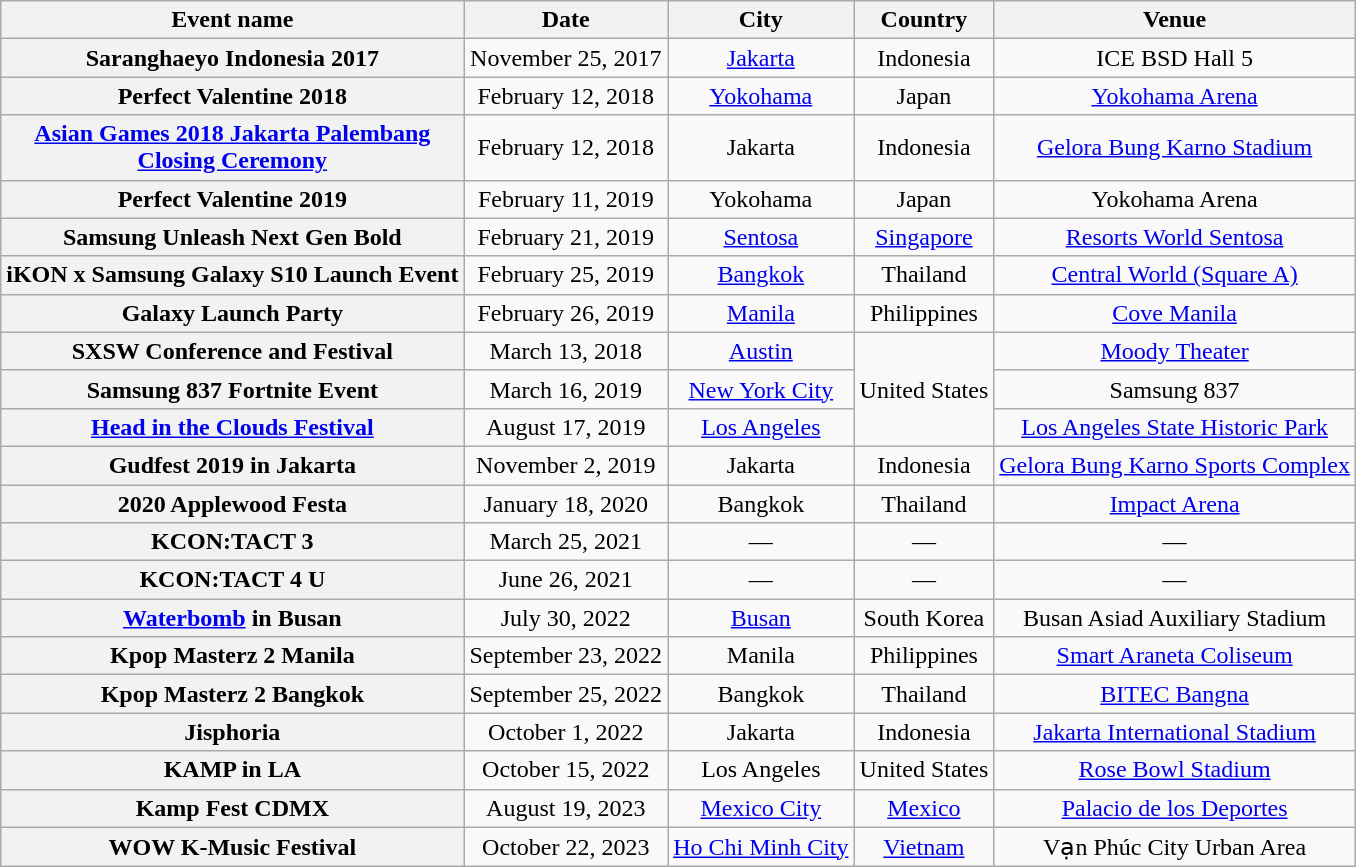<table class="wikitable plainrowheaders" style="text-align:center;">
<tr>
<th>Event name</th>
<th>Date</th>
<th>City</th>
<th>Country</th>
<th>Venue</th>
</tr>
<tr>
<th scope="row">Saranghaeyo Indonesia 2017</th>
<td>November 25, 2017</td>
<td><a href='#'>Jakarta</a></td>
<td>Indonesia</td>
<td>ICE BSD Hall 5</td>
</tr>
<tr>
<th scope="row">Perfect Valentine 2018</th>
<td>February 12, 2018</td>
<td><a href='#'>Yokohama</a></td>
<td>Japan</td>
<td><a href='#'>Yokohama Arena</a></td>
</tr>
<tr>
<th scope="row"><a href='#'>Asian Games 2018 Jakarta Palembang <br>Closing Ceremony</a></th>
<td>February 12, 2018</td>
<td>Jakarta</td>
<td>Indonesia</td>
<td><a href='#'>Gelora Bung Karno Stadium</a></td>
</tr>
<tr>
<th scope="row">Perfect Valentine 2019</th>
<td>February 11, 2019</td>
<td>Yokohama</td>
<td>Japan</td>
<td>Yokohama Arena</td>
</tr>
<tr>
<th scope="row">Samsung Unleash Next Gen Bold</th>
<td>February 21, 2019</td>
<td><a href='#'>Sentosa</a></td>
<td><a href='#'>Singapore</a></td>
<td><a href='#'>Resorts World Sentosa</a></td>
</tr>
<tr>
<th scope="row">iKON x Samsung Galaxy S10 Launch Event</th>
<td>February 25, 2019</td>
<td><a href='#'>Bangkok</a></td>
<td>Thailand</td>
<td><a href='#'>Central World (Square A)</a></td>
</tr>
<tr>
<th scope="row">Galaxy Launch Party</th>
<td>February 26, 2019</td>
<td><a href='#'>Manila</a></td>
<td>Philippines</td>
<td><a href='#'>Cove Manila</a></td>
</tr>
<tr>
<th scope="row">SXSW Conference and Festival</th>
<td>March 13, 2018</td>
<td><a href='#'>Austin</a></td>
<td rowspan="3">United States</td>
<td><a href='#'>Moody Theater</a></td>
</tr>
<tr>
<th scope="row">Samsung 837 Fortnite Event</th>
<td>March 16, 2019</td>
<td><a href='#'>New York City</a></td>
<td>Samsung 837</td>
</tr>
<tr>
<th scope="row"><a href='#'>Head in the Clouds Festival</a></th>
<td>August 17, 2019</td>
<td><a href='#'>Los Angeles</a></td>
<td><a href='#'>Los Angeles State Historic Park</a></td>
</tr>
<tr>
<th scope="row">Gudfest 2019 in Jakarta</th>
<td>November 2, 2019</td>
<td>Jakarta</td>
<td>Indonesia</td>
<td><a href='#'>Gelora Bung Karno Sports Complex</a></td>
</tr>
<tr>
<th scope="row">2020 Applewood Festa</th>
<td>January 18, 2020</td>
<td>Bangkok</td>
<td>Thailand</td>
<td><a href='#'>Impact Arena</a></td>
</tr>
<tr>
<th scope="row">KCON:TACT 3</th>
<td>March 25, 2021</td>
<td>—</td>
<td>—</td>
<td>—</td>
</tr>
<tr>
<th scope="row">KCON:TACT 4 U</th>
<td>June 26, 2021</td>
<td>—</td>
<td>—</td>
<td>—</td>
</tr>
<tr>
<th scope="row"><a href='#'>Waterbomb</a> in Busan</th>
<td>July 30, 2022</td>
<td><a href='#'>Busan</a></td>
<td>South Korea</td>
<td>Busan Asiad Auxiliary Stadium</td>
</tr>
<tr>
<th scope="row">Kpop Masterz 2 Manila</th>
<td>September 23, 2022</td>
<td>Manila</td>
<td>Philippines</td>
<td><a href='#'>Smart Araneta Coliseum</a></td>
</tr>
<tr>
<th scope="row">Kpop Masterz 2 Bangkok</th>
<td>September 25, 2022</td>
<td>Bangkok</td>
<td>Thailand</td>
<td><a href='#'>BITEC Bangna</a></td>
</tr>
<tr>
<th scope="row">Jisphoria</th>
<td>October 1, 2022</td>
<td>Jakarta</td>
<td>Indonesia</td>
<td><a href='#'>Jakarta International Stadium</a></td>
</tr>
<tr>
<th scope="row">KAMP in LA</th>
<td>October 15, 2022</td>
<td>Los Angeles</td>
<td>United States</td>
<td><a href='#'>Rose Bowl Stadium</a></td>
</tr>
<tr>
<th scope="row">Kamp Fest CDMX</th>
<td>August 19, 2023</td>
<td><a href='#'>Mexico City</a></td>
<td><a href='#'>Mexico</a></td>
<td><a href='#'>Palacio de los Deportes</a></td>
</tr>
<tr>
<th scope="row">WOW K-Music Festival</th>
<td>October 22, 2023</td>
<td><a href='#'>Ho Chi Minh City</a></td>
<td><a href='#'>Vietnam</a></td>
<td>Vạn Phúc City Urban Area</td>
</tr>
</table>
